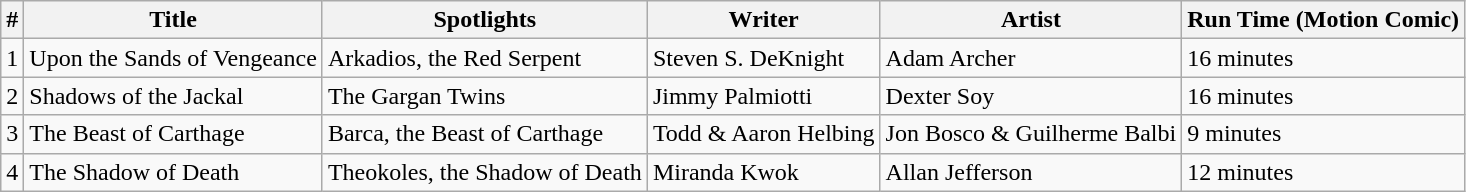<table class="wikitable">
<tr>
<th>#</th>
<th>Title</th>
<th>Spotlights</th>
<th>Writer</th>
<th>Artist</th>
<th>Run Time (Motion Comic)</th>
</tr>
<tr>
<td>1</td>
<td>Upon the Sands of Vengeance</td>
<td>Arkadios, the Red Serpent</td>
<td>Steven S. DeKnight</td>
<td>Adam Archer</td>
<td>16 minutes</td>
</tr>
<tr>
<td>2</td>
<td>Shadows of the Jackal</td>
<td>The Gargan Twins</td>
<td>Jimmy Palmiotti</td>
<td>Dexter Soy</td>
<td>16 minutes</td>
</tr>
<tr>
<td>3</td>
<td>The Beast of Carthage</td>
<td>Barca, the Beast of Carthage</td>
<td>Todd & Aaron Helbing</td>
<td>Jon Bosco & Guilherme Balbi</td>
<td>9 minutes</td>
</tr>
<tr>
<td>4</td>
<td>The Shadow of Death</td>
<td>Theokoles, the Shadow of Death</td>
<td>Miranda Kwok</td>
<td>Allan Jefferson</td>
<td>12 minutes</td>
</tr>
</table>
